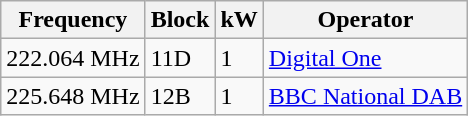<table class="wikitable sortable">
<tr>
<th>Frequency</th>
<th>Block</th>
<th>kW</th>
<th>Operator</th>
</tr>
<tr>
<td>222.064 MHz</td>
<td>11D</td>
<td>1</td>
<td><a href='#'>Digital One</a></td>
</tr>
<tr>
<td>225.648 MHz</td>
<td>12B</td>
<td>1</td>
<td><a href='#'>BBC National DAB</a></td>
</tr>
</table>
